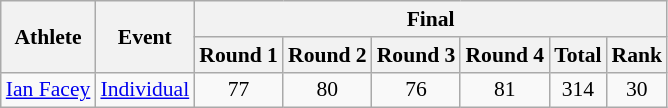<table class="wikitable" border="1" style="font-size:90%; text-align:center">
<tr>
<th rowspan=2>Athlete</th>
<th rowspan=2>Event</th>
<th colspan=6>Final</th>
</tr>
<tr>
<th>Round 1</th>
<th>Round 2</th>
<th>Round 3</th>
<th>Round 4</th>
<th>Total</th>
<th>Rank</th>
</tr>
<tr>
<td align=left><a href='#'>Ian Facey</a></td>
<td align=left><a href='#'>Individual</a></td>
<td>77</td>
<td>80</td>
<td>76</td>
<td>81</td>
<td>314</td>
<td>30</td>
</tr>
</table>
